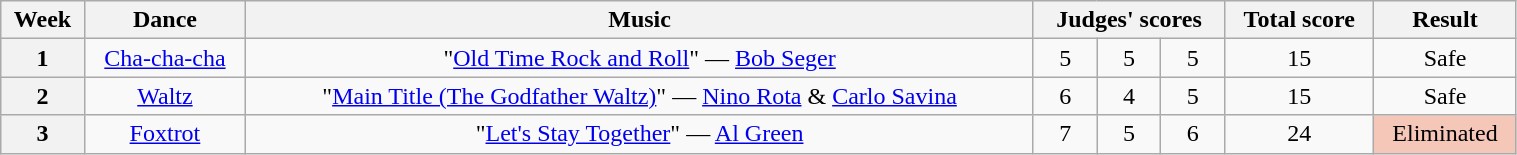<table class="wikitable unsortable" style="text-align:center; width:80%">
<tr>
<th scope="col">Week</th>
<th scope="col">Dance</th>
<th scope="col">Music</th>
<th scope="col" colspan="3">Judges' scores</th>
<th scope="col">Total score</th>
<th scope="col">Result</th>
</tr>
<tr>
<th scope="row">1</th>
<td><a href='#'>Cha-cha-cha</a></td>
<td>"<a href='#'>Old Time Rock and Roll</a>" — <a href='#'>Bob Seger</a></td>
<td>5</td>
<td>5</td>
<td>5</td>
<td>15</td>
<td>Safe</td>
</tr>
<tr>
<th scope="row">2</th>
<td><a href='#'>Waltz</a></td>
<td>"<a href='#'>Main Title (The Godfather Waltz)</a>" — <a href='#'>Nino Rota</a> & <a href='#'>Carlo Savina</a></td>
<td>6</td>
<td>4</td>
<td>5</td>
<td>15</td>
<td>Safe</td>
</tr>
<tr>
<th>3</th>
<td><a href='#'>Foxtrot</a></td>
<td>"<a href='#'>Let's Stay Together</a>" — <a href='#'>Al Green</a></td>
<td>7</td>
<td>5</td>
<td>6</td>
<td>24</td>
<td bgcolor="f4c7b8">Eliminated</td>
</tr>
</table>
